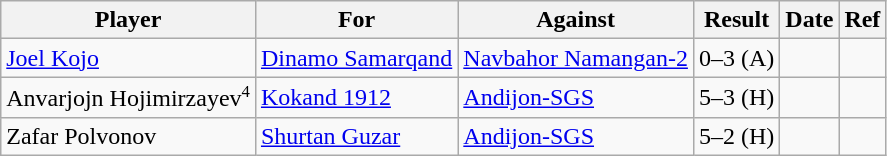<table class="wikitable sortable">
<tr>
<th>Player</th>
<th>For</th>
<th>Against</th>
<th style="text-align:center">Result</th>
<th>Date</th>
<th>Ref</th>
</tr>
<tr>
<td> <a href='#'>Joel Kojo</a></td>
<td><a href='#'>Dinamo Samarqand</a></td>
<td><a href='#'>Navbahor Namangan-2</a></td>
<td style="text-align:center;">0–3 (A)</td>
<td></td>
<td></td>
</tr>
<tr>
<td> Anvarjojn Hojimirzayev<small><sup>4</sup></small></td>
<td><a href='#'>Kokand 1912</a></td>
<td><a href='#'>Andijon-SGS</a></td>
<td style="text-align:center;">5–3 (H)</td>
<td></td>
<td></td>
</tr>
<tr>
<td> Zafar Polvonov</td>
<td><a href='#'>Shurtan Guzar</a></td>
<td><a href='#'>Andijon-SGS</a></td>
<td style="text-align:center;">5–2 (H)</td>
<td></td>
<td></td>
</tr>
</table>
